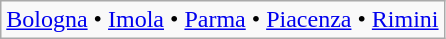<table class="wikitable">
<tr>
<td><a href='#'>Bologna</a> • <a href='#'>Imola</a> • <a href='#'>Parma</a> • <a href='#'>Piacenza</a> • <a href='#'>Rimini</a></td>
</tr>
</table>
